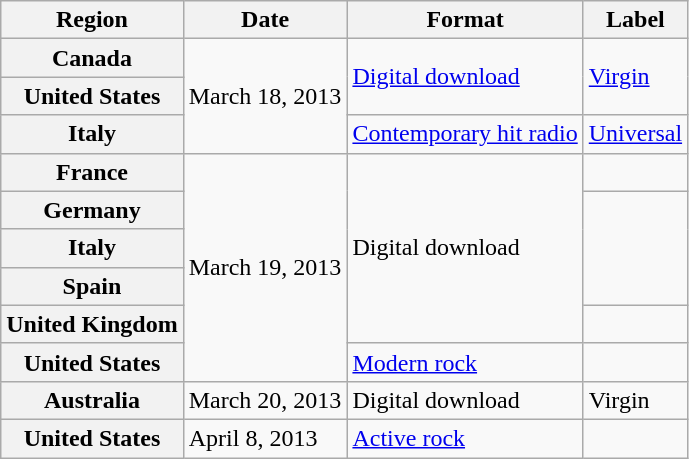<table class="wikitable plainrowheaders">
<tr>
<th scope="col">Region</th>
<th scope="col">Date</th>
<th scope="col">Format</th>
<th scope="col">Label</th>
</tr>
<tr>
<th scope="row">Canada</th>
<td rowspan="3">March 18, 2013</td>
<td rowspan="2"><a href='#'>Digital download</a></td>
<td rowspan="2"><a href='#'>Virgin</a></td>
</tr>
<tr>
<th scope="row">United States</th>
</tr>
<tr>
<th scope="row">Italy</th>
<td><a href='#'>Contemporary hit radio</a></td>
<td><a href='#'>Universal</a></td>
</tr>
<tr>
<th scope="row">France</th>
<td rowspan="6">March 19, 2013</td>
<td rowspan="5">Digital download</td>
<td></td>
</tr>
<tr>
<th scope="row">Germany</th>
<td rowspan="3"></td>
</tr>
<tr>
<th scope="row">Italy</th>
</tr>
<tr>
<th scope="row">Spain</th>
</tr>
<tr>
<th scope="row">United Kingdom</th>
<td></td>
</tr>
<tr>
<th scope="row">United States</th>
<td><a href='#'>Modern rock</a></td>
<td></td>
</tr>
<tr>
<th scope="row">Australia</th>
<td>March 20, 2013</td>
<td>Digital download</td>
<td>Virgin</td>
</tr>
<tr>
<th scope="row">United States</th>
<td>April 8, 2013</td>
<td><a href='#'>Active rock</a></td>
<td></td>
</tr>
</table>
